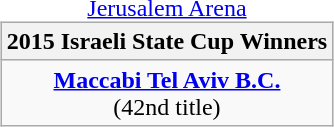<table style="width:100%;">
<tr>
<td style="vertical-align:top; width:33%;"></td>
<td style="width:33%; vertical-align:top; text-align:center;"><br><br>
<a href='#'>Jerusalem Arena</a><table class=wikitable style="text-align:center; margin:auto">
<tr>
<th>2015 Israeli State Cup Winners</th>
</tr>
<tr>
<td><strong><a href='#'>Maccabi Tel Aviv B.C.</a></strong><br>(42nd title)</td>
</tr>
</table>
</td>
<td style="width:33%; vertical-align:top; text-align:center;"></td>
</tr>
</table>
